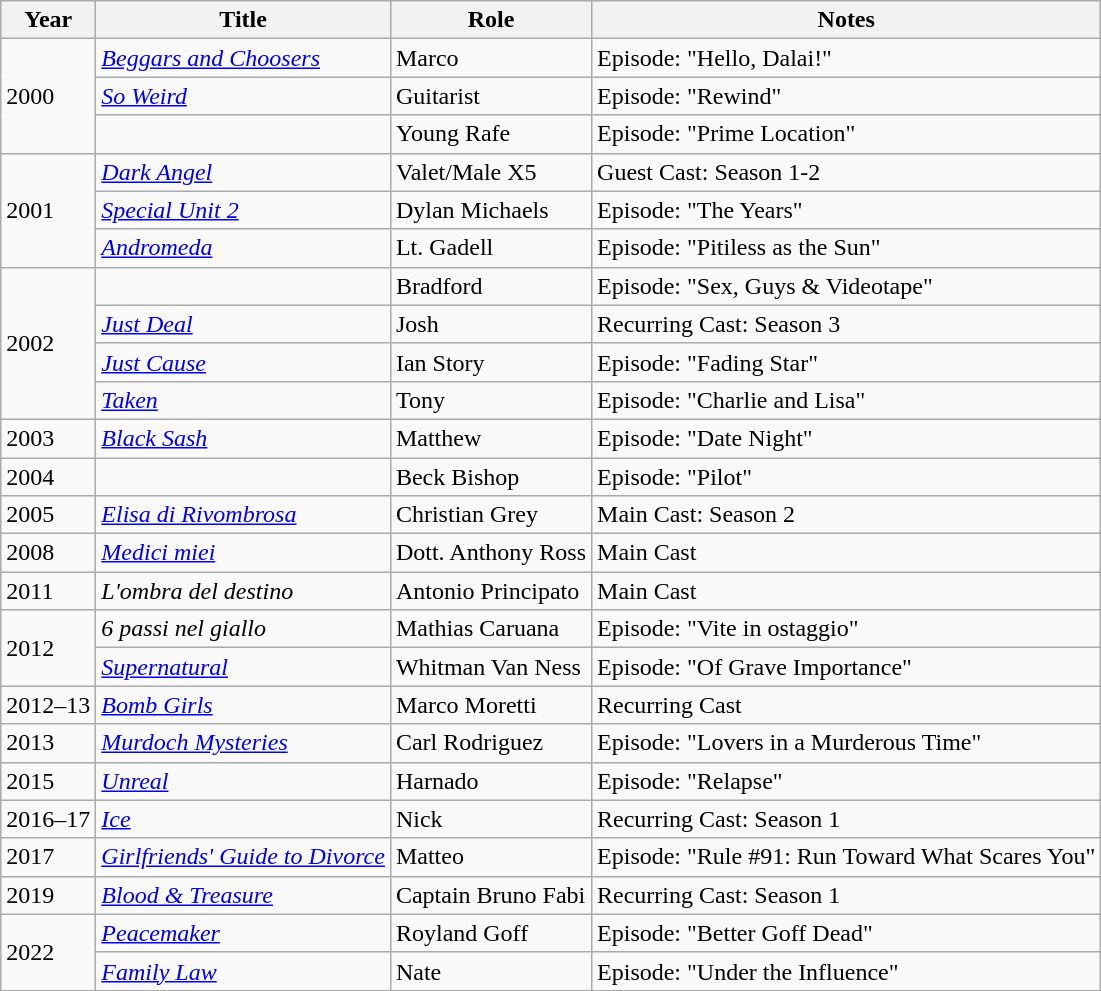<table class="wikitable sortable">
<tr>
<th>Year</th>
<th>Title</th>
<th>Role</th>
<th>Notes</th>
</tr>
<tr>
<td rowspan=3>2000</td>
<td><em><a href='#'>Beggars and Choosers</a></em></td>
<td>Marco</td>
<td>Episode: "Hello, Dalai!"</td>
</tr>
<tr>
<td><em><a href='#'>So Weird</a></em></td>
<td>Guitarist</td>
<td>Episode: "Rewind"</td>
</tr>
<tr>
<td><em></em></td>
<td>Young Rafe</td>
<td>Episode: "Prime Location"</td>
</tr>
<tr>
<td rowspan=3>2001</td>
<td><em><a href='#'>Dark Angel</a></em></td>
<td>Valet/Male X5</td>
<td>Guest Cast: Season 1-2</td>
</tr>
<tr>
<td><em><a href='#'>Special Unit 2</a></em></td>
<td>Dylan Michaels</td>
<td>Episode: "The Years"</td>
</tr>
<tr>
<td><em><a href='#'>Andromeda</a></em></td>
<td>Lt. Gadell</td>
<td>Episode: "Pitiless as the Sun"</td>
</tr>
<tr>
<td rowspan=4>2002</td>
<td><em></em></td>
<td>Bradford</td>
<td>Episode: "Sex, Guys & Videotape"</td>
</tr>
<tr>
<td><em><a href='#'>Just Deal</a></em></td>
<td>Josh</td>
<td>Recurring Cast: Season 3</td>
</tr>
<tr>
<td><em><a href='#'>Just Cause</a></em></td>
<td>Ian Story</td>
<td>Episode: "Fading Star"</td>
</tr>
<tr>
<td><em><a href='#'>Taken</a></em></td>
<td>Tony</td>
<td>Episode: "Charlie and Lisa"</td>
</tr>
<tr>
<td>2003</td>
<td><em><a href='#'>Black Sash</a></em></td>
<td>Matthew</td>
<td>Episode: "Date Night"</td>
</tr>
<tr>
<td>2004</td>
<td><em></em></td>
<td>Beck Bishop</td>
<td>Episode: "Pilot"</td>
</tr>
<tr>
<td>2005</td>
<td><em><a href='#'>Elisa di Rivombrosa</a></em></td>
<td>Christian Grey</td>
<td>Main Cast: Season 2</td>
</tr>
<tr>
<td>2008</td>
<td><em><a href='#'>Medici miei</a></em></td>
<td>Dott. Anthony Ross</td>
<td>Main Cast</td>
</tr>
<tr>
<td>2011</td>
<td><em>L'ombra del destino</em></td>
<td>Antonio Principato</td>
<td>Main Cast</td>
</tr>
<tr>
<td rowspan=2>2012</td>
<td><em>6 passi nel giallo</em></td>
<td>Mathias Caruana</td>
<td>Episode: "Vite in ostaggio"</td>
</tr>
<tr>
<td><em><a href='#'>Supernatural</a></em></td>
<td>Whitman Van Ness</td>
<td>Episode: "Of Grave Importance"</td>
</tr>
<tr>
<td>2012–13</td>
<td><em><a href='#'>Bomb Girls</a></em></td>
<td>Marco Moretti </td>
<td>Recurring Cast</td>
</tr>
<tr>
<td>2013</td>
<td><em><a href='#'>Murdoch Mysteries</a></em></td>
<td>Carl Rodriguez</td>
<td>Episode: "Lovers in a Murderous Time"</td>
</tr>
<tr>
<td>2015</td>
<td><em><a href='#'>Unreal</a></em></td>
<td>Harnado</td>
<td>Episode: "Relapse"</td>
</tr>
<tr>
<td>2016–17</td>
<td><em><a href='#'>Ice</a></em></td>
<td>Nick</td>
<td>Recurring Cast: Season 1</td>
</tr>
<tr>
<td>2017</td>
<td><em><a href='#'>Girlfriends' Guide to Divorce</a></em></td>
<td>Matteo</td>
<td>Episode: "Rule #91: Run Toward What Scares You"</td>
</tr>
<tr>
<td>2019</td>
<td><em><a href='#'>Blood & Treasure</a></em></td>
<td>Captain Bruno Fabi</td>
<td>Recurring Cast: Season 1</td>
</tr>
<tr>
<td rowspan=2>2022</td>
<td><em><a href='#'>Peacemaker</a></em></td>
<td>Royland Goff</td>
<td>Episode: "Better Goff Dead"</td>
</tr>
<tr>
<td><em><a href='#'>Family Law</a></em></td>
<td>Nate</td>
<td>Episode: "Under the Influence"</td>
</tr>
</table>
